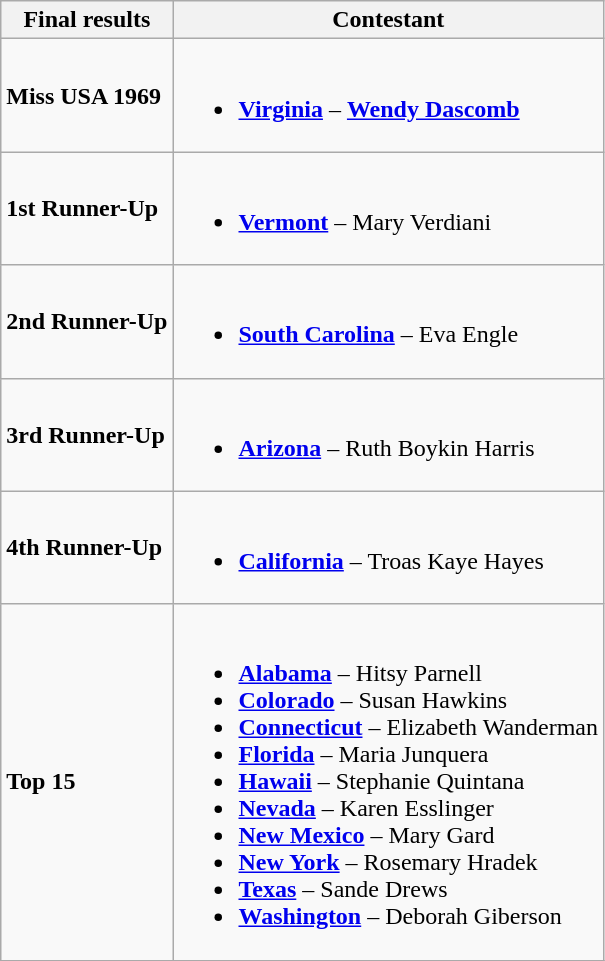<table class="wikitable">
<tr>
<th>Final results</th>
<th>Contestant</th>
</tr>
<tr>
<td><strong>Miss USA 1969</strong></td>
<td><br><ul><li><strong> <a href='#'>Virginia</a></strong> – <strong><a href='#'>Wendy Dascomb</a></strong></li></ul></td>
</tr>
<tr>
<td><strong>1st Runner-Up</strong></td>
<td><br><ul><li><strong> <a href='#'>Vermont</a></strong> – Mary Verdiani</li></ul></td>
</tr>
<tr>
<td><strong>2nd Runner-Up</strong></td>
<td><br><ul><li><strong> <a href='#'>South Carolina</a></strong> – Eva Engle</li></ul></td>
</tr>
<tr>
<td><strong>3rd Runner-Up</strong></td>
<td><br><ul><li><strong> <a href='#'>Arizona</a></strong> – Ruth Boykin Harris</li></ul></td>
</tr>
<tr>
<td><strong>4th Runner-Up</strong></td>
<td><br><ul><li><strong> <a href='#'>California</a></strong> – Troas Kaye Hayes</li></ul></td>
</tr>
<tr>
<td><strong>Top 15</strong></td>
<td><br><ul><li><strong> <a href='#'>Alabama</a></strong> – Hitsy Parnell</li><li><strong> <a href='#'>Colorado</a></strong> – Susan Hawkins</li><li><strong> <a href='#'>Connecticut</a></strong> – Elizabeth Wanderman</li><li><strong> <a href='#'>Florida</a></strong> – Maria Junquera</li><li><strong> <a href='#'>Hawaii</a></strong> – Stephanie Quintana</li><li><strong> <a href='#'>Nevada</a></strong> – Karen Esslinger</li><li><strong> <a href='#'>New Mexico</a></strong> – Mary Gard</li><li><strong> <a href='#'>New York</a></strong> – Rosemary Hradek</li><li><strong> <a href='#'>Texas</a></strong> – Sande Drews</li><li><strong> <a href='#'>Washington</a></strong> – Deborah Giberson</li></ul></td>
</tr>
<tr>
</tr>
</table>
